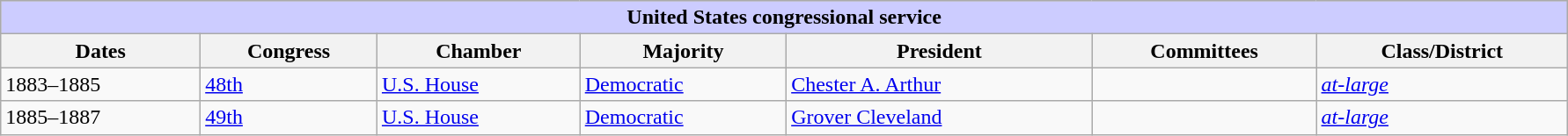<table class=wikitable style="width: 94%" style="text-align: center;" align="center">
<tr bgcolor=#cccccc>
<th colspan=7 style="background: #ccccff;">United States congressional service</th>
</tr>
<tr>
<th><strong>Dates</strong></th>
<th><strong>Congress</strong></th>
<th><strong>Chamber</strong></th>
<th><strong>Majority</strong></th>
<th><strong>President</strong></th>
<th><strong>Committees</strong></th>
<th><strong>Class/District</strong></th>
</tr>
<tr>
<td>1883–1885</td>
<td><a href='#'>48th</a></td>
<td><a href='#'>U.S. House</a></td>
<td><a href='#'>Democratic</a></td>
<td><a href='#'>Chester A. Arthur</a></td>
<td></td>
<td><a href='#'><em>at-large</em></a></td>
</tr>
<tr>
<td>1885–1887</td>
<td><a href='#'>49th</a></td>
<td><a href='#'>U.S. House</a></td>
<td><a href='#'>Democratic</a></td>
<td><a href='#'>Grover Cleveland</a></td>
<td></td>
<td><a href='#'><em>at-large</em></a></td>
</tr>
</table>
